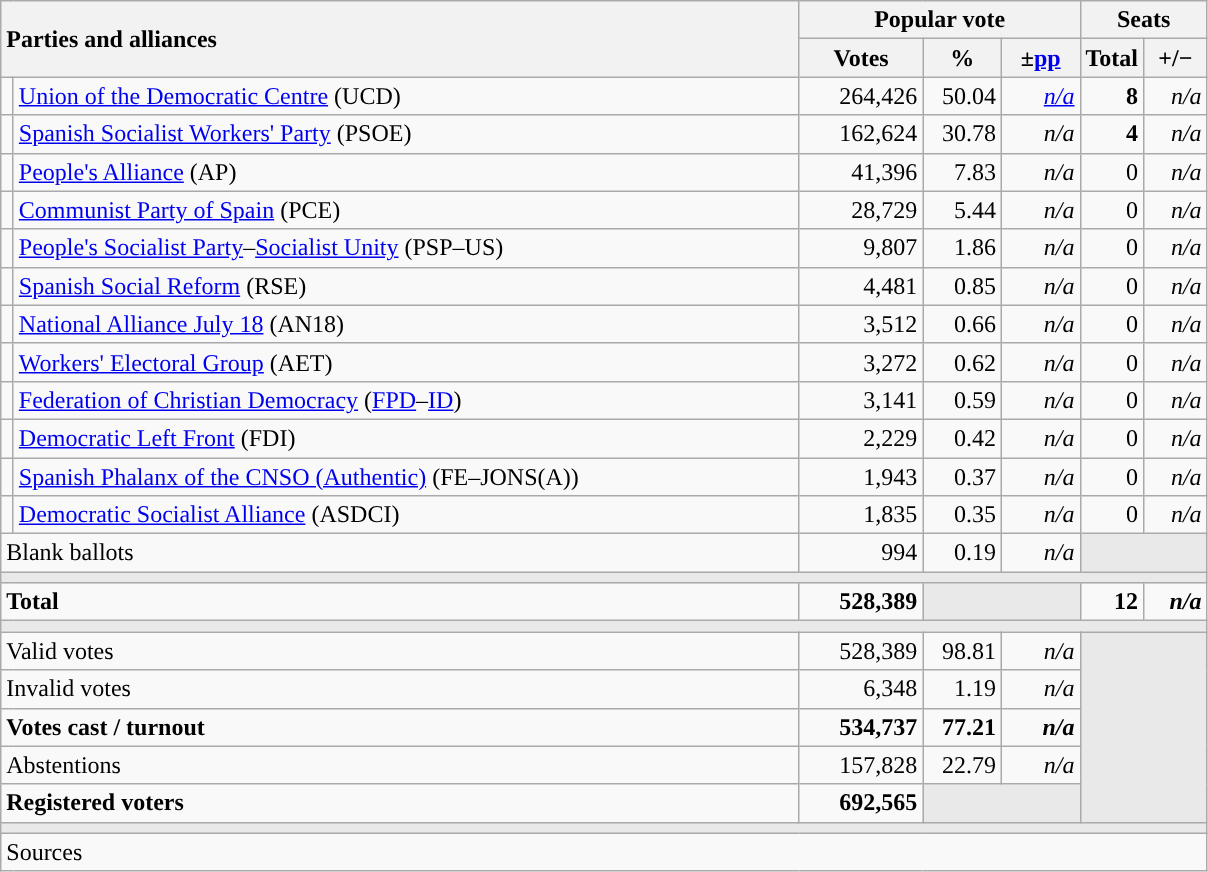<table class="wikitable" style="text-align:right;">
<tr>
<th style="text-align:left;" rowspan="2" colspan="2" width="525">Parties and alliances</th>
<th colspan="3">Popular vote</th>
<th colspan="2">Seats</th>
</tr>
<tr>
<th width="75">Votes</th>
<th width="45">%</th>
<th width="45">±<a href='#'>pp</a></th>
<th width="35">Total</th>
<th width="35">+/−</th>
</tr>
<tr>
<td width="1" style="color:inherit;background:"></td>
<td align="left"><a href='#'>Union of the Democratic Centre</a> (UCD)</td>
<td>264,426</td>
<td>50.04</td>
<td><em><a href='#'>n/a</a></em></td>
<td><strong>8</strong></td>
<td><em>n/a</em></td>
</tr>
<tr>
<td style="color:inherit;background:"></td>
<td align="left"><a href='#'>Spanish Socialist Workers' Party</a> (PSOE)</td>
<td>162,624</td>
<td>30.78</td>
<td><em>n/a</em></td>
<td><strong>4</strong></td>
<td><em>n/a</em></td>
</tr>
<tr>
<td style="color:inherit;background:"></td>
<td align="left"><a href='#'>People's Alliance</a> (AP)</td>
<td>41,396</td>
<td>7.83</td>
<td><em>n/a</em></td>
<td>0</td>
<td><em>n/a</em></td>
</tr>
<tr>
<td style="color:inherit;background:"></td>
<td align="left"><a href='#'>Communist Party of Spain</a> (PCE)</td>
<td>28,729</td>
<td>5.44</td>
<td><em>n/a</em></td>
<td>0</td>
<td><em>n/a</em></td>
</tr>
<tr>
<td style="color:inherit;background:"></td>
<td align="left"><a href='#'>People's Socialist Party</a>–<a href='#'>Socialist Unity</a> (PSP–US)</td>
<td>9,807</td>
<td>1.86</td>
<td><em>n/a</em></td>
<td>0</td>
<td><em>n/a</em></td>
</tr>
<tr>
<td style="color:inherit;background:"></td>
<td align="left"><a href='#'>Spanish Social Reform</a> (RSE)</td>
<td>4,481</td>
<td>0.85</td>
<td><em>n/a</em></td>
<td>0</td>
<td><em>n/a</em></td>
</tr>
<tr>
<td style="color:inherit;background:"></td>
<td align="left"><a href='#'>National Alliance July 18</a> (AN18)</td>
<td>3,512</td>
<td>0.66</td>
<td><em>n/a</em></td>
<td>0</td>
<td><em>n/a</em></td>
</tr>
<tr>
<td style="color:inherit;background:"></td>
<td align="left"><a href='#'>Workers' Electoral Group</a> (AET)</td>
<td>3,272</td>
<td>0.62</td>
<td><em>n/a</em></td>
<td>0</td>
<td><em>n/a</em></td>
</tr>
<tr>
<td style="color:inherit;background:"></td>
<td align="left"><a href='#'>Federation of Christian Democracy</a> (<a href='#'>FPD</a>–<a href='#'>ID</a>)</td>
<td>3,141</td>
<td>0.59</td>
<td><em>n/a</em></td>
<td>0</td>
<td><em>n/a</em></td>
</tr>
<tr>
<td style="color:inherit;background:"></td>
<td align="left"><a href='#'>Democratic Left Front</a> (FDI)</td>
<td>2,229</td>
<td>0.42</td>
<td><em>n/a</em></td>
<td>0</td>
<td><em>n/a</em></td>
</tr>
<tr>
<td style="color:inherit;background:"></td>
<td align="left"><a href='#'>Spanish Phalanx of the CNSO (Authentic)</a> (FE–JONS(A))</td>
<td>1,943</td>
<td>0.37</td>
<td><em>n/a</em></td>
<td>0</td>
<td><em>n/a</em></td>
</tr>
<tr>
<td style="color:inherit;background:"></td>
<td align="left"><a href='#'>Democratic Socialist Alliance</a> (ASDCI)</td>
<td>1,835</td>
<td>0.35</td>
<td><em>n/a</em></td>
<td>0</td>
<td><em>n/a</em></td>
</tr>
<tr>
<td align="left" colspan="2">Blank ballots</td>
<td>994</td>
<td>0.19</td>
<td><em>n/a</em></td>
<td bgcolor="#E9E9E9" colspan="2"></td>
</tr>
<tr>
<td colspan="7" bgcolor="#E9E9E9"></td>
</tr>
<tr style="font-weight:bold;">
<td align="left" colspan="2">Total</td>
<td>528,389</td>
<td bgcolor="#E9E9E9" colspan="2"></td>
<td>12</td>
<td><em>n/a</em></td>
</tr>
<tr>
<td colspan="7" bgcolor="#E9E9E9"></td>
</tr>
<tr>
<td align="left" colspan="2">Valid votes</td>
<td>528,389</td>
<td>98.81</td>
<td><em>n/a</em></td>
<td bgcolor="#E9E9E9" colspan="2" rowspan="5"></td>
</tr>
<tr>
<td align="left" colspan="2">Invalid votes</td>
<td>6,348</td>
<td>1.19</td>
<td><em>n/a</em></td>
</tr>
<tr style="font-weight:bold;">
<td align="left" colspan="2">Votes cast / turnout</td>
<td>534,737</td>
<td>77.21</td>
<td><em>n/a</em></td>
</tr>
<tr>
<td align="left" colspan="2">Abstentions</td>
<td>157,828</td>
<td>22.79</td>
<td><em>n/a</em></td>
</tr>
<tr style="font-weight:bold;">
<td align="left" colspan="2">Registered voters</td>
<td>692,565</td>
<td bgcolor="#E9E9E9" colspan="2"></td>
</tr>
<tr>
<td colspan="7" bgcolor="#E9E9E9"></td>
</tr>
<tr>
<td align="left" colspan="7">Sources</td>
</tr>
</table>
